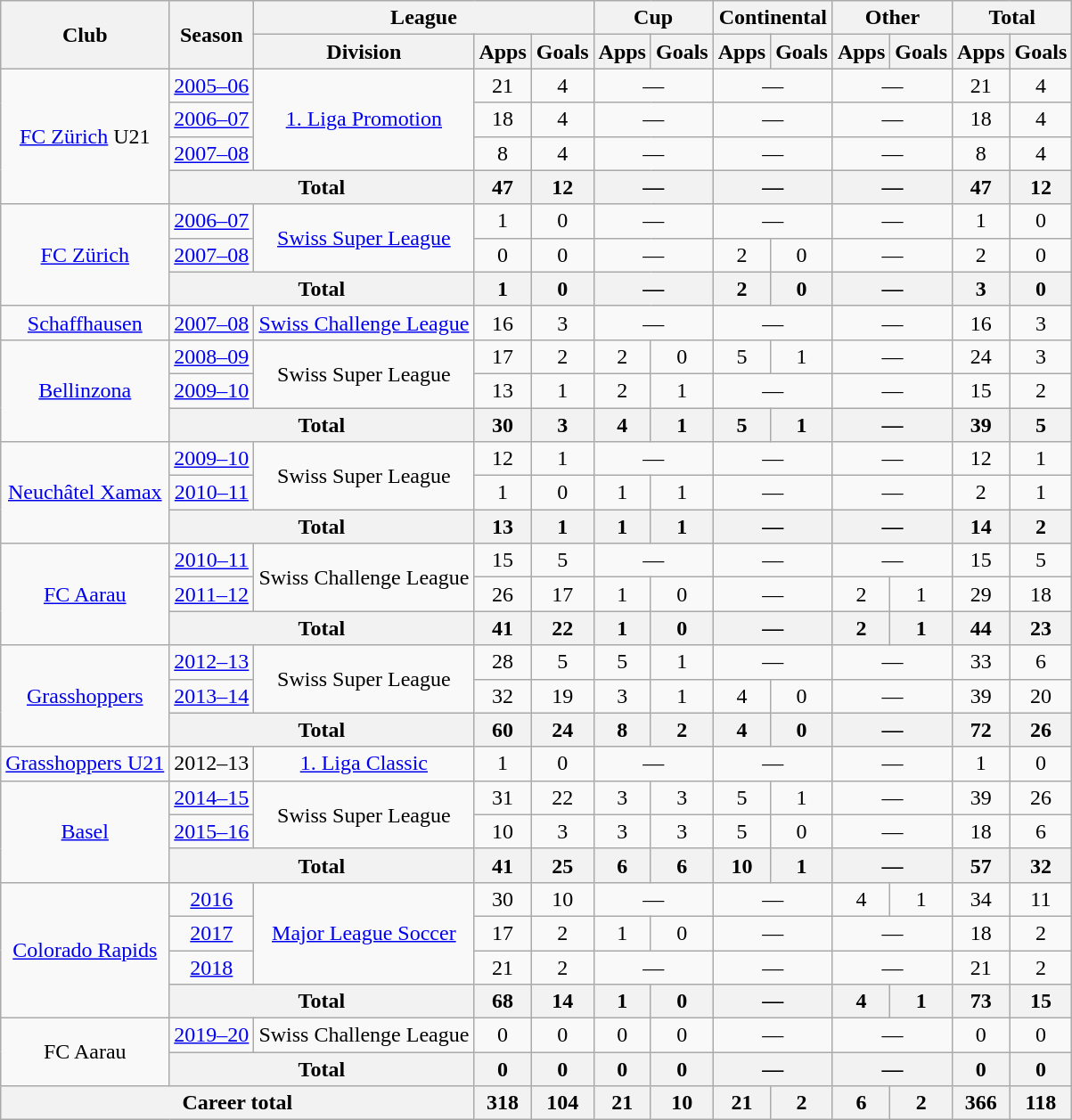<table class="wikitable" style="text-align:center">
<tr>
<th rowspan="2">Club</th>
<th rowspan="2">Season</th>
<th colspan="3">League</th>
<th colspan="2">Cup</th>
<th colspan="2">Continental</th>
<th colspan="2">Other</th>
<th colspan="2">Total</th>
</tr>
<tr>
<th>Division</th>
<th>Apps</th>
<th>Goals</th>
<th>Apps</th>
<th>Goals</th>
<th>Apps</th>
<th>Goals</th>
<th>Apps</th>
<th>Goals</th>
<th>Apps</th>
<th>Goals</th>
</tr>
<tr>
<td rowspan="4"><a href='#'>FC Zürich</a> U21</td>
<td><a href='#'>2005–06</a></td>
<td rowspan="3"><a href='#'>1. Liga Promotion</a></td>
<td>21</td>
<td>4</td>
<td colspan="2">—</td>
<td colspan="2">—</td>
<td colspan="2">—</td>
<td>21</td>
<td>4</td>
</tr>
<tr>
<td><a href='#'>2006–07</a></td>
<td>18</td>
<td>4</td>
<td colspan="2">—</td>
<td colspan="2">—</td>
<td colspan="2">—</td>
<td>18</td>
<td>4</td>
</tr>
<tr>
<td><a href='#'>2007–08</a></td>
<td>8</td>
<td>4</td>
<td colspan="2">—</td>
<td colspan="2">—</td>
<td colspan="2">—</td>
<td>8</td>
<td>4</td>
</tr>
<tr>
<th colspan="2">Total</th>
<th>47</th>
<th>12</th>
<th colspan="2">—</th>
<th colspan="2">—</th>
<th colspan="2">—</th>
<th>47</th>
<th>12</th>
</tr>
<tr>
<td rowspan="3"><a href='#'>FC Zürich</a></td>
<td><a href='#'>2006–07</a></td>
<td rowspan="2"><a href='#'>Swiss Super League</a></td>
<td>1</td>
<td>0</td>
<td colspan="2">—</td>
<td colspan="2">—</td>
<td colspan="2">—</td>
<td>1</td>
<td>0</td>
</tr>
<tr>
<td><a href='#'>2007–08</a></td>
<td>0</td>
<td>0</td>
<td colspan="2">—</td>
<td>2</td>
<td>0</td>
<td colspan="2">—</td>
<td>2</td>
<td>0</td>
</tr>
<tr>
<th colspan="2">Total</th>
<th>1</th>
<th>0</th>
<th colspan="2">—</th>
<th>2</th>
<th>0</th>
<th colspan="2">—</th>
<th>3</th>
<th>0</th>
</tr>
<tr>
<td><a href='#'>Schaffhausen</a></td>
<td><a href='#'>2007–08</a></td>
<td><a href='#'>Swiss Challenge League</a></td>
<td>16</td>
<td>3</td>
<td colspan="2">—</td>
<td colspan="2">—</td>
<td colspan="2">—</td>
<td>16</td>
<td>3</td>
</tr>
<tr>
<td rowspan="3"><a href='#'>Bellinzona</a></td>
<td><a href='#'>2008–09</a></td>
<td rowspan="2">Swiss Super League</td>
<td>17</td>
<td>2</td>
<td>2</td>
<td>0</td>
<td>5</td>
<td>1</td>
<td colspan="2">—</td>
<td>24</td>
<td>3</td>
</tr>
<tr>
<td><a href='#'>2009–10</a></td>
<td>13</td>
<td>1</td>
<td>2</td>
<td>1</td>
<td colspan="2">—</td>
<td colspan="2">—</td>
<td>15</td>
<td>2</td>
</tr>
<tr>
<th colspan="2">Total</th>
<th>30</th>
<th>3</th>
<th>4</th>
<th>1</th>
<th>5</th>
<th>1</th>
<th colspan="2">—</th>
<th>39</th>
<th>5</th>
</tr>
<tr>
<td rowspan="3"><a href='#'>Neuchâtel Xamax</a></td>
<td><a href='#'>2009–10</a></td>
<td rowspan="2">Swiss Super League</td>
<td>12</td>
<td>1</td>
<td colspan="2">—</td>
<td colspan="2">—</td>
<td colspan="2">—</td>
<td>12</td>
<td>1</td>
</tr>
<tr>
<td><a href='#'>2010–11</a></td>
<td>1</td>
<td>0</td>
<td>1</td>
<td>1</td>
<td colspan="2">—</td>
<td colspan="2">—</td>
<td>2</td>
<td>1</td>
</tr>
<tr>
<th colspan="2">Total</th>
<th>13</th>
<th>1</th>
<th>1</th>
<th>1</th>
<th colspan="2">—</th>
<th colspan="2">—</th>
<th>14</th>
<th>2</th>
</tr>
<tr>
<td rowspan="3"><a href='#'>FC Aarau</a></td>
<td><a href='#'>2010–11</a></td>
<td rowspan="2">Swiss Challenge League</td>
<td>15</td>
<td>5</td>
<td colspan="2">—</td>
<td colspan="2">—</td>
<td colspan="2">—</td>
<td>15</td>
<td>5</td>
</tr>
<tr>
<td><a href='#'>2011–12</a></td>
<td>26</td>
<td>17</td>
<td>1</td>
<td>0</td>
<td colspan="2">—</td>
<td>2</td>
<td>1</td>
<td>29</td>
<td>18</td>
</tr>
<tr>
<th colspan="2">Total</th>
<th>41</th>
<th>22</th>
<th>1</th>
<th>0</th>
<th colspan="2">—</th>
<th>2</th>
<th>1</th>
<th>44</th>
<th>23</th>
</tr>
<tr>
<td rowspan="3"><a href='#'>Grasshoppers</a></td>
<td><a href='#'>2012–13</a></td>
<td rowspan="2">Swiss Super League</td>
<td>28</td>
<td>5</td>
<td>5</td>
<td>1</td>
<td colspan="2">—</td>
<td colspan="2">—</td>
<td>33</td>
<td>6</td>
</tr>
<tr>
<td><a href='#'>2013–14</a></td>
<td>32</td>
<td>19</td>
<td>3</td>
<td>1</td>
<td>4</td>
<td>0</td>
<td colspan="2">—</td>
<td>39</td>
<td>20</td>
</tr>
<tr>
<th colspan="2">Total</th>
<th>60</th>
<th>24</th>
<th>8</th>
<th>2</th>
<th>4</th>
<th>0</th>
<th colspan="2">—</th>
<th>72</th>
<th>26</th>
</tr>
<tr>
<td><a href='#'>Grasshoppers U21</a></td>
<td>2012–13</td>
<td><a href='#'>1. Liga Classic</a></td>
<td>1</td>
<td>0</td>
<td colspan="2">—</td>
<td colspan="2">—</td>
<td colspan="2">—</td>
<td>1</td>
<td>0</td>
</tr>
<tr>
<td rowspan="3"><a href='#'>Basel</a></td>
<td><a href='#'>2014–15</a></td>
<td rowspan="2">Swiss Super League</td>
<td>31</td>
<td>22</td>
<td>3</td>
<td>3</td>
<td>5</td>
<td>1</td>
<td colspan="2">—</td>
<td>39</td>
<td>26</td>
</tr>
<tr>
<td><a href='#'>2015–16</a></td>
<td>10</td>
<td>3</td>
<td>3</td>
<td>3</td>
<td>5</td>
<td>0</td>
<td colspan="2">—</td>
<td>18</td>
<td>6</td>
</tr>
<tr>
<th colspan="2">Total</th>
<th>41</th>
<th>25</th>
<th>6</th>
<th>6</th>
<th>10</th>
<th>1</th>
<th colspan="2">—</th>
<th>57</th>
<th>32</th>
</tr>
<tr>
<td rowspan="4"><a href='#'>Colorado Rapids</a></td>
<td><a href='#'>2016</a></td>
<td rowspan="3"><a href='#'>Major League Soccer</a></td>
<td>30</td>
<td>10</td>
<td colspan="2">—</td>
<td colspan="2">—</td>
<td>4</td>
<td>1</td>
<td>34</td>
<td>11</td>
</tr>
<tr>
<td><a href='#'>2017</a></td>
<td>17</td>
<td>2</td>
<td>1</td>
<td>0</td>
<td colspan="2">—</td>
<td colspan="2">—</td>
<td>18</td>
<td>2</td>
</tr>
<tr>
<td><a href='#'>2018</a></td>
<td>21</td>
<td>2</td>
<td colspan="2">—</td>
<td colspan="2">—</td>
<td colspan="2">—</td>
<td>21</td>
<td>2</td>
</tr>
<tr>
<th colspan="2">Total</th>
<th>68</th>
<th>14</th>
<th>1</th>
<th>0</th>
<th colspan="2">—</th>
<th>4</th>
<th>1</th>
<th>73</th>
<th>15</th>
</tr>
<tr>
<td rowspan="2">FC Aarau</td>
<td><a href='#'>2019–20</a></td>
<td>Swiss Challenge League</td>
<td>0</td>
<td>0</td>
<td>0</td>
<td>0</td>
<td colspan="2">—</td>
<td colspan="2">—</td>
<td>0</td>
<td>0</td>
</tr>
<tr>
<th colspan="2">Total</th>
<th>0</th>
<th>0</th>
<th>0</th>
<th>0</th>
<th colspan="2">—</th>
<th colspan="2">—</th>
<th>0</th>
<th>0</th>
</tr>
<tr>
<th colspan="3">Career total</th>
<th>318</th>
<th>104</th>
<th>21</th>
<th>10</th>
<th>21</th>
<th>2</th>
<th>6</th>
<th>2</th>
<th>366</th>
<th>118</th>
</tr>
</table>
